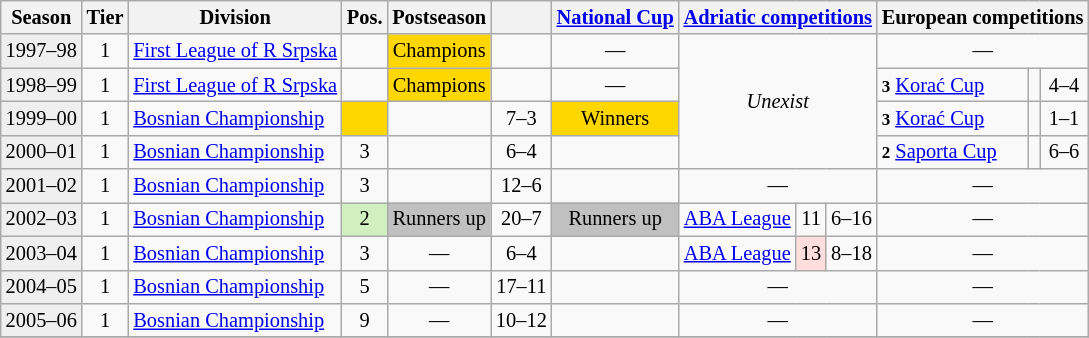<table class="wikitable" style="font-size:85%; text-align:center">
<tr>
<th>Season</th>
<th>Tier</th>
<th>Division</th>
<th>Pos.</th>
<th>Postseason</th>
<th></th>
<th><a href='#'>National Cup</a></th>
<th colspan=3><a href='#'>Adriatic competitions</a></th>
<th colspan=3>European competitions</th>
</tr>
<tr>
<td bgcolor=#efefef>1997–98</td>
<td>1</td>
<td align=left><a href='#'>First League of R Srpska</a></td>
<td></td>
<td bgcolor=gold>Champions</td>
<td></td>
<td>—</td>
<td colspan=3 rowspan=4><em>Unexist</em></td>
<td colspan=3>—</td>
</tr>
<tr>
<td bgcolor=#efefef>1998–99</td>
<td>1</td>
<td align=left><a href='#'>First League of R Srpska</a></td>
<td></td>
<td bgcolor=gold>Champions</td>
<td></td>
<td>—</td>
<td align=left><small><strong>3</strong></small> <a href='#'>Korać Cup</a></td>
<td></td>
<td>4–4</td>
</tr>
<tr>
<td bgcolor=#efefef>1999–00</td>
<td>1</td>
<td align=left><a href='#'>Bosnian Championship</a></td>
<td bgcolor=gold></td>
<td></td>
<td>7–3</td>
<td bgcolor=gold>Winners</td>
<td align=left><small><strong>3</strong></small> <a href='#'>Korać Cup</a></td>
<td></td>
<td>1–1</td>
</tr>
<tr>
<td bgcolor=#efefef>2000–01</td>
<td>1</td>
<td align=left><a href='#'>Bosnian Championship</a></td>
<td>3</td>
<td></td>
<td>6–4</td>
<td></td>
<td align=left><small><strong>2</strong></small> <a href='#'>Saporta Cup</a></td>
<td></td>
<td>6–6</td>
</tr>
<tr>
<td bgcolor=#efefef>2001–02</td>
<td>1</td>
<td align=left><a href='#'>Bosnian Championship</a></td>
<td>3</td>
<td></td>
<td>12–6</td>
<td></td>
<td colspan=3>—</td>
<td colspan=3>—</td>
</tr>
<tr>
<td bgcolor=#efefef>2002–03</td>
<td>1</td>
<td align=left><a href='#'>Bosnian Championship</a></td>
<td bgcolor=#D0F0C0>2</td>
<td bgcolor=silver>Runners up</td>
<td>20–7</td>
<td bgcolor=silver>Runners up</td>
<td><a href='#'>ABA League</a></td>
<td>11</td>
<td>6–16</td>
<td colspan=3>—</td>
</tr>
<tr>
<td bgcolor=#efefef>2003–04</td>
<td>1</td>
<td align=left><a href='#'>Bosnian Championship</a></td>
<td>3</td>
<td>—</td>
<td>6–4</td>
<td></td>
<td><a href='#'>ABA League</a></td>
<td bgcolor=#ffdddd>13</td>
<td>8–18</td>
<td colspan=3>—</td>
</tr>
<tr>
<td bgcolor=#efefef>2004–05</td>
<td>1</td>
<td align=left><a href='#'>Bosnian Championship</a></td>
<td>5</td>
<td>—</td>
<td>17–11</td>
<td></td>
<td colspan=3>—</td>
<td colspan=3>—</td>
</tr>
<tr>
<td bgcolor=#efefef>2005–06</td>
<td>1</td>
<td align=left><a href='#'>Bosnian Championship</a></td>
<td>9</td>
<td>—</td>
<td>10–12</td>
<td></td>
<td colspan=3>—</td>
<td colspan=3>—</td>
</tr>
<tr>
</tr>
</table>
